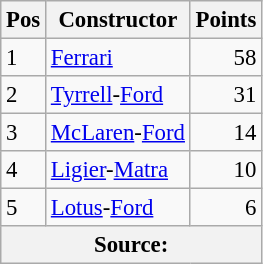<table class="wikitable" style="font-size: 95%;">
<tr>
<th>Pos</th>
<th>Constructor</th>
<th>Points</th>
</tr>
<tr>
<td>1</td>
<td> <a href='#'>Ferrari</a></td>
<td align="right">58</td>
</tr>
<tr>
<td>2</td>
<td> <a href='#'>Tyrrell</a>-<a href='#'>Ford</a></td>
<td align="right">31</td>
</tr>
<tr>
<td>3</td>
<td> <a href='#'>McLaren</a>-<a href='#'>Ford</a></td>
<td align="right">14</td>
</tr>
<tr>
<td>4</td>
<td> <a href='#'>Ligier</a>-<a href='#'>Matra</a></td>
<td align="right">10</td>
</tr>
<tr>
<td>5</td>
<td> <a href='#'>Lotus</a>-<a href='#'>Ford</a></td>
<td align="right">6</td>
</tr>
<tr>
<th colspan=4>Source: </th>
</tr>
</table>
